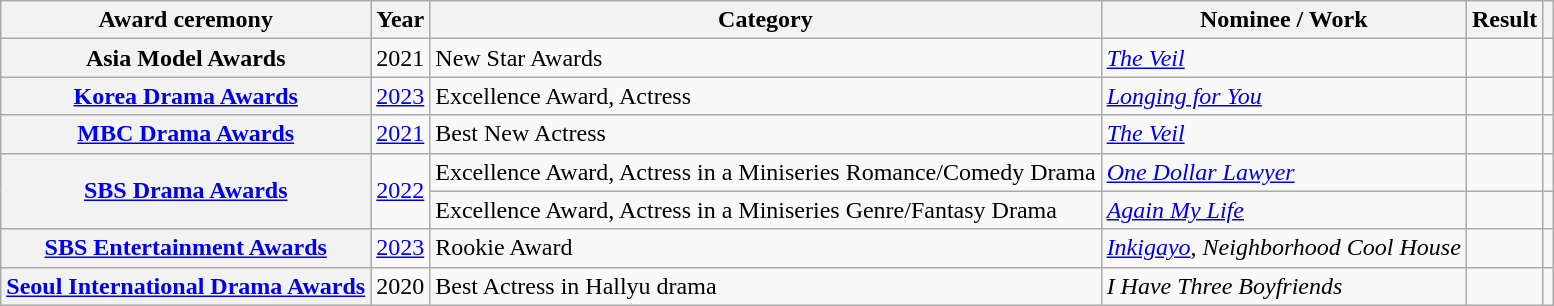<table class="wikitable plainrowheaders sortable">
<tr>
<th scope="col">Award ceremony </th>
<th scope="col">Year</th>
<th scope="col">Category </th>
<th scope="col">Nominee / Work</th>
<th scope="col">Result</th>
<th scope="col" class="unsortable"></th>
</tr>
<tr>
<th scope="row">Asia Model Awards</th>
<td style="text-align:center">2021</td>
<td>New Star Awards</td>
<td><em><a href='#'>The Veil</a></em></td>
<td></td>
<td style="text-align:center"></td>
</tr>
<tr>
<th scope="row"><a href='#'>Korea Drama Awards</a></th>
<td style="text-align:center"><a href='#'>2023</a></td>
<td>Excellence Award, Actress</td>
<td><em><a href='#'>Longing for You</a></em></td>
<td></td>
<td style="text-align:center"></td>
</tr>
<tr>
<th scope="row"><a href='#'>MBC Drama Awards</a></th>
<td style="text-align:center"><a href='#'>2021</a></td>
<td>Best New Actress</td>
<td><em><a href='#'>The Veil</a></em></td>
<td></td>
<td style="text-align:center"></td>
</tr>
<tr>
<th scope="row" rowspan="2"><a href='#'>SBS Drama Awards</a></th>
<td rowspan="2" style="text-align:center"><a href='#'>2022</a></td>
<td>Excellence Award, Actress in a Miniseries Romance/Comedy Drama</td>
<td><em><a href='#'>One Dollar Lawyer</a></em></td>
<td></td>
<td style="text-align:center"></td>
</tr>
<tr>
<td>Excellence Award, Actress in a Miniseries Genre/Fantasy Drama</td>
<td><em><a href='#'>Again My Life</a></em></td>
<td></td>
<td style="text-align:center"></td>
</tr>
<tr>
<th scope="row"><a href='#'>SBS Entertainment Awards</a></th>
<td style="text-align:center"><a href='#'>2023</a></td>
<td>Rookie Award</td>
<td><em><a href='#'>Inkigayo</a></em>, <em>Neighborhood Cool House</em></td>
<td></td>
<td style="text-align:center"></td>
</tr>
<tr>
<th scope="row"><a href='#'>Seoul International Drama Awards</a></th>
<td style="text-align:center">2020</td>
<td>Best Actress in Hallyu drama</td>
<td><em>I Have Three Boyfriends</em></td>
<td></td>
<td style="text-align:center"></td>
</tr>
</table>
